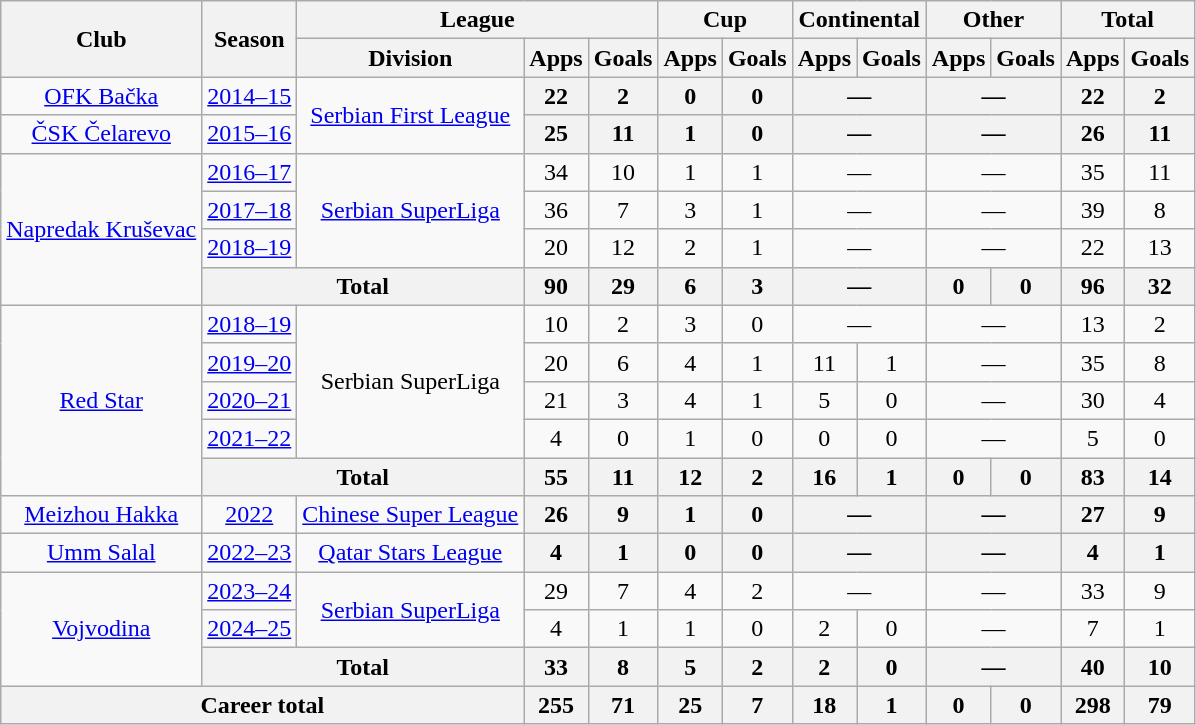<table class="wikitable" style="text-align:center">
<tr>
<th rowspan=2>Club</th>
<th rowspan=2>Season</th>
<th colspan=3>League</th>
<th colspan=2>Cup</th>
<th colspan=2>Continental</th>
<th colspan=2>Other</th>
<th colspan=2>Total</th>
</tr>
<tr>
<th>Division</th>
<th>Apps</th>
<th>Goals</th>
<th>Apps</th>
<th>Goals</th>
<th>Apps</th>
<th>Goals</th>
<th>Apps</th>
<th>Goals</th>
<th>Apps</th>
<th>Goals</th>
</tr>
<tr>
<td><a href='#'>OFK Bačka</a></td>
<td><a href='#'>2014–15</a></td>
<td rowspan=2><a href='#'>Serbian First League</a></td>
<th>22</th>
<th>2</th>
<th>0</th>
<th>0</th>
<th colspan=2>—</th>
<th colspan=2>—</th>
<th>22</th>
<th>2</th>
</tr>
<tr>
<td><a href='#'>ČSK Čelarevo</a></td>
<td><a href='#'>2015–16</a></td>
<th>25</th>
<th>11</th>
<th>1</th>
<th>0</th>
<th colspan=2>—</th>
<th colspan=2>—</th>
<th>26</th>
<th>11</th>
</tr>
<tr>
<td rowspan=4><a href='#'>Napredak Kruševac</a></td>
<td><a href='#'>2016–17</a></td>
<td rowspan=3><a href='#'>Serbian SuperLiga</a></td>
<td>34</td>
<td>10</td>
<td>1</td>
<td>1</td>
<td colspan=2>—</td>
<td colspan=2>—</td>
<td>35</td>
<td>11</td>
</tr>
<tr>
<td><a href='#'>2017–18</a></td>
<td>36</td>
<td>7</td>
<td>3</td>
<td>1</td>
<td colspan=2>—</td>
<td colspan=2>—</td>
<td>39</td>
<td>8</td>
</tr>
<tr>
<td><a href='#'>2018–19</a></td>
<td>20</td>
<td>12</td>
<td>2</td>
<td>1</td>
<td colspan=2>—</td>
<td colspan=2>—</td>
<td>22</td>
<td>13</td>
</tr>
<tr>
<th colspan=2>Total</th>
<th>90</th>
<th>29</th>
<th>6</th>
<th>3</th>
<th colspan=2>—</th>
<th>0</th>
<th>0</th>
<th>96</th>
<th>32</th>
</tr>
<tr>
<td rowspan=5><a href='#'>Red Star</a></td>
<td><a href='#'>2018–19</a></td>
<td rowspan=4>Serbian SuperLiga</td>
<td>10</td>
<td>2</td>
<td>3</td>
<td>0</td>
<td colspan=2>—</td>
<td colspan=2>—</td>
<td>13</td>
<td>2</td>
</tr>
<tr>
<td><a href='#'>2019–20</a></td>
<td>20</td>
<td>6</td>
<td>4</td>
<td>1</td>
<td>11</td>
<td>1</td>
<td colspan=2>—</td>
<td>35</td>
<td>8</td>
</tr>
<tr>
<td><a href='#'>2020–21</a></td>
<td>21</td>
<td>3</td>
<td>4</td>
<td>1</td>
<td>5</td>
<td>0</td>
<td colspan=2>—</td>
<td>30</td>
<td>4</td>
</tr>
<tr>
<td><a href='#'>2021–22</a></td>
<td>4</td>
<td>0</td>
<td>1</td>
<td>0</td>
<td>0</td>
<td>0</td>
<td colspan=2>—</td>
<td>5</td>
<td>0</td>
</tr>
<tr>
<th colspan=2>Total</th>
<th>55</th>
<th>11</th>
<th>12</th>
<th>2</th>
<th>16</th>
<th>1</th>
<th>0</th>
<th>0</th>
<th>83</th>
<th>14</th>
</tr>
<tr>
<td><a href='#'>Meizhou Hakka</a></td>
<td><a href='#'>2022</a></td>
<td><a href='#'>Chinese Super League</a></td>
<th>26</th>
<th>9</th>
<th>1</th>
<th>0</th>
<th colspan=2>—</th>
<th colspan=2>—</th>
<th>27</th>
<th>9</th>
</tr>
<tr>
<td><a href='#'>Umm Salal</a></td>
<td><a href='#'>2022–23</a></td>
<td><a href='#'>Qatar Stars League</a></td>
<th>4</th>
<th>1</th>
<th>0</th>
<th>0</th>
<th colspan=2>—</th>
<th colspan=2>—</th>
<th>4</th>
<th>1</th>
</tr>
<tr>
<td rowspan=3><a href='#'>Vojvodina</a></td>
<td><a href='#'>2023–24</a></td>
<td rowspan=2><a href='#'>Serbian SuperLiga</a></td>
<td>29</td>
<td>7</td>
<td>4</td>
<td>2</td>
<td colspan=2>—</td>
<td colspan=2>—</td>
<td>33</td>
<td>9</td>
</tr>
<tr>
<td><a href='#'>2024–25</a></td>
<td>4</td>
<td>1</td>
<td>1</td>
<td>0</td>
<td>2</td>
<td>0</td>
<td colspan=2>—</td>
<td>7</td>
<td>1</td>
</tr>
<tr>
<th colspan=2>Total</th>
<th>33</th>
<th>8</th>
<th>5</th>
<th>2</th>
<th>2</th>
<th>0</th>
<th colspan=2>—</th>
<th>40</th>
<th>10</th>
</tr>
<tr>
<th colspan=3>Career total</th>
<th>255</th>
<th>71</th>
<th>25</th>
<th>7</th>
<th>18</th>
<th>1</th>
<th>0</th>
<th>0</th>
<th>298</th>
<th>79</th>
</tr>
</table>
